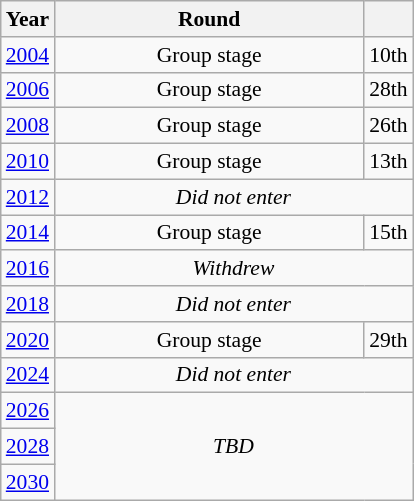<table class="wikitable" style="text-align: center; font-size:90%">
<tr>
<th>Year</th>
<th style="width:200px">Round</th>
<th></th>
</tr>
<tr>
<td><a href='#'>2004</a></td>
<td>Group stage</td>
<td>10th</td>
</tr>
<tr>
<td><a href='#'>2006</a></td>
<td>Group stage</td>
<td>28th</td>
</tr>
<tr>
<td><a href='#'>2008</a></td>
<td>Group stage</td>
<td>26th</td>
</tr>
<tr>
<td><a href='#'>2010</a></td>
<td>Group stage</td>
<td>13th</td>
</tr>
<tr>
<td><a href='#'>2012</a></td>
<td colspan="2"><em>Did not enter</em></td>
</tr>
<tr>
<td><a href='#'>2014</a></td>
<td>Group stage</td>
<td>15th</td>
</tr>
<tr>
<td><a href='#'>2016</a></td>
<td colspan="2"><em>Withdrew</em></td>
</tr>
<tr>
<td><a href='#'>2018</a></td>
<td colspan="2"><em>Did not enter</em></td>
</tr>
<tr>
<td><a href='#'>2020</a></td>
<td>Group stage</td>
<td>29th</td>
</tr>
<tr>
<td><a href='#'>2024</a></td>
<td colspan="2"><em>Did not enter</em></td>
</tr>
<tr>
<td><a href='#'>2026</a></td>
<td colspan="2" rowspan="3"><em>TBD</em></td>
</tr>
<tr>
<td><a href='#'>2028</a></td>
</tr>
<tr>
<td><a href='#'>2030</a></td>
</tr>
</table>
